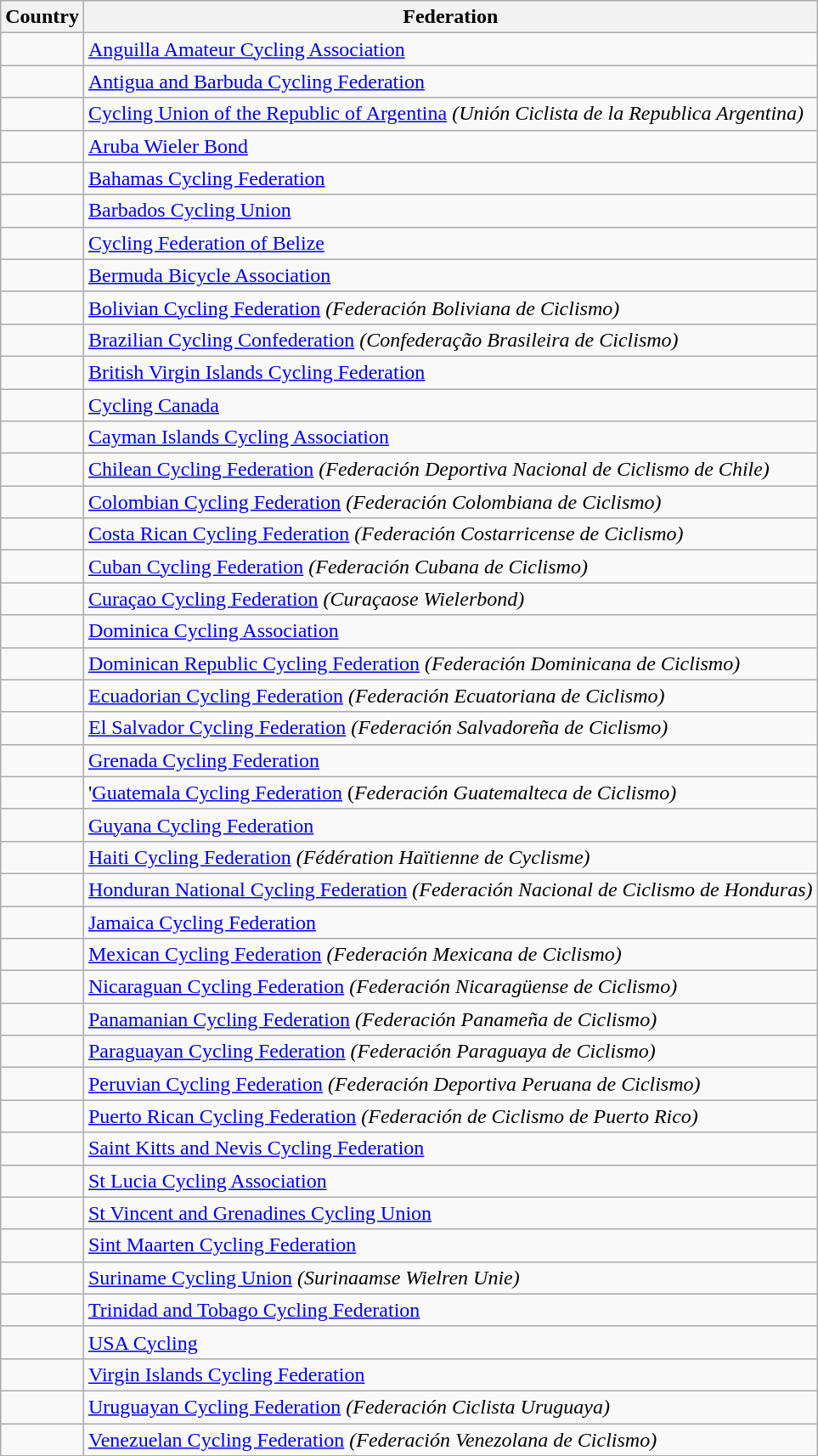<table class="wikitable">
<tr>
<th>Country</th>
<th>Federation</th>
</tr>
<tr>
<td></td>
<td><a href='#'>Anguilla Amateur Cycling Association</a></td>
</tr>
<tr>
<td></td>
<td><a href='#'>Antigua and Barbuda Cycling Federation</a></td>
</tr>
<tr>
<td></td>
<td><a href='#'>Cycling Union of the Republic of Argentina</a> <em>(Unión Ciclista de la Republica Argentina)</em></td>
</tr>
<tr>
<td></td>
<td><a href='#'>Aruba Wieler Bond</a></td>
</tr>
<tr>
<td></td>
<td><a href='#'>Bahamas Cycling Federation</a></td>
</tr>
<tr>
<td></td>
<td><a href='#'>Barbados Cycling Union</a></td>
</tr>
<tr>
<td></td>
<td><a href='#'>Cycling Federation of Belize</a></td>
</tr>
<tr>
<td></td>
<td><a href='#'>Bermuda Bicycle Association</a></td>
</tr>
<tr>
<td></td>
<td><a href='#'>Bolivian Cycling Federation</a> <em>(Federación Boliviana de Ciclismo)</em></td>
</tr>
<tr>
<td></td>
<td><a href='#'>Brazilian Cycling Confederation</a> <em>(Confederação Brasileira de Ciclismo)</em></td>
</tr>
<tr>
<td></td>
<td><a href='#'>British Virgin Islands Cycling Federation</a></td>
</tr>
<tr>
<td></td>
<td><a href='#'>Cycling Canada</a></td>
</tr>
<tr>
<td></td>
<td><a href='#'>Cayman Islands Cycling Association</a></td>
</tr>
<tr>
<td></td>
<td><a href='#'>Chilean Cycling Federation</a> <em>(Federación Deportiva Nacional de Ciclismo de Chile)</em></td>
</tr>
<tr>
<td></td>
<td><a href='#'>Colombian Cycling Federation</a> <em>(Federación Colombiana de Ciclismo)</em></td>
</tr>
<tr>
<td></td>
<td><a href='#'>Costa Rican Cycling Federation</a> <em>(Federación Costarricense de Ciclismo)</em></td>
</tr>
<tr>
<td></td>
<td><a href='#'>Cuban Cycling Federation</a> <em>(Federación Cubana de Ciclismo)</em></td>
</tr>
<tr>
<td></td>
<td><a href='#'>Curaçao Cycling Federation</a> <em>(Curaçaose Wielerbond)</em></td>
</tr>
<tr>
<td></td>
<td><a href='#'>Dominica Cycling Association</a></td>
</tr>
<tr>
<td></td>
<td><a href='#'>Dominican Republic Cycling Federation</a> <em>(Federación Dominicana de Ciclismo)</em></td>
</tr>
<tr>
<td></td>
<td><a href='#'>Ecuadorian Cycling Federation</a> <em>(Federación Ecuatoriana de Ciclismo)</em></td>
</tr>
<tr>
<td></td>
<td><a href='#'>El Salvador Cycling Federation</a> <em>(Federación Salvadoreña de Ciclismo)</em></td>
</tr>
<tr>
<td></td>
<td><a href='#'>Grenada Cycling Federation</a></td>
</tr>
<tr>
<td></td>
<td>'<a href='#'>Guatemala Cycling Federation</a> (<em>Federación Guatemalteca de Ciclismo)</em></td>
</tr>
<tr>
<td></td>
<td><a href='#'>Guyana Cycling Federation</a></td>
</tr>
<tr>
<td></td>
<td><a href='#'>Haiti Cycling Federation</a> <em>(Fédération Haïtienne de Cyclisme)</em></td>
</tr>
<tr>
<td></td>
<td><a href='#'>Honduran National Cycling Federation</a> <em>(Federación Nacional de Ciclismo de Honduras)</em></td>
</tr>
<tr>
<td></td>
<td><a href='#'>Jamaica Cycling Federation</a></td>
</tr>
<tr>
<td></td>
<td><a href='#'>Mexican Cycling Federation</a> <em>(Federación Mexicana de Ciclismo)</em></td>
</tr>
<tr>
<td></td>
<td><a href='#'>Nicaraguan Cycling Federation</a> <em>(Federación Nicaragüense de Ciclismo)</em></td>
</tr>
<tr>
<td></td>
<td><a href='#'>Panamanian Cycling Federation</a> <em>(Federación Panameña de Ciclismo)</em></td>
</tr>
<tr>
<td></td>
<td><a href='#'>Paraguayan Cycling Federation</a> <em>(Federación Paraguaya de Ciclismo)</em></td>
</tr>
<tr>
<td></td>
<td><a href='#'>Peruvian Cycling Federation</a> <em>(Federación Deportiva Peruana de Ciclismo)</em></td>
</tr>
<tr>
<td></td>
<td><a href='#'>Puerto Rican Cycling Federation</a> <em>(Federación de Ciclismo de Puerto Rico)</em></td>
</tr>
<tr>
<td></td>
<td><a href='#'>Saint Kitts and Nevis Cycling Federation</a></td>
</tr>
<tr>
<td></td>
<td><a href='#'>St Lucia Cycling Association</a></td>
</tr>
<tr>
<td></td>
<td><a href='#'>St Vincent and Grenadines Cycling Union</a></td>
</tr>
<tr>
<td></td>
<td><a href='#'>Sint Maarten Cycling Federation</a></td>
</tr>
<tr>
<td></td>
<td><a href='#'>Suriname Cycling Union</a> <em>(Surinaamse Wielren Unie)</em></td>
</tr>
<tr>
<td></td>
<td><a href='#'>Trinidad and Tobago Cycling Federation</a></td>
</tr>
<tr>
<td></td>
<td><a href='#'>USA Cycling</a></td>
</tr>
<tr>
<td></td>
<td><a href='#'>Virgin Islands Cycling Federation</a></td>
</tr>
<tr>
<td></td>
<td><a href='#'>Uruguayan Cycling Federation</a> <em>(Federación Ciclista Uruguaya)</em></td>
</tr>
<tr>
<td></td>
<td><a href='#'>Venezuelan Cycling Federation</a> <em>(Federación Venezolana de Ciclismo)</em></td>
</tr>
</table>
